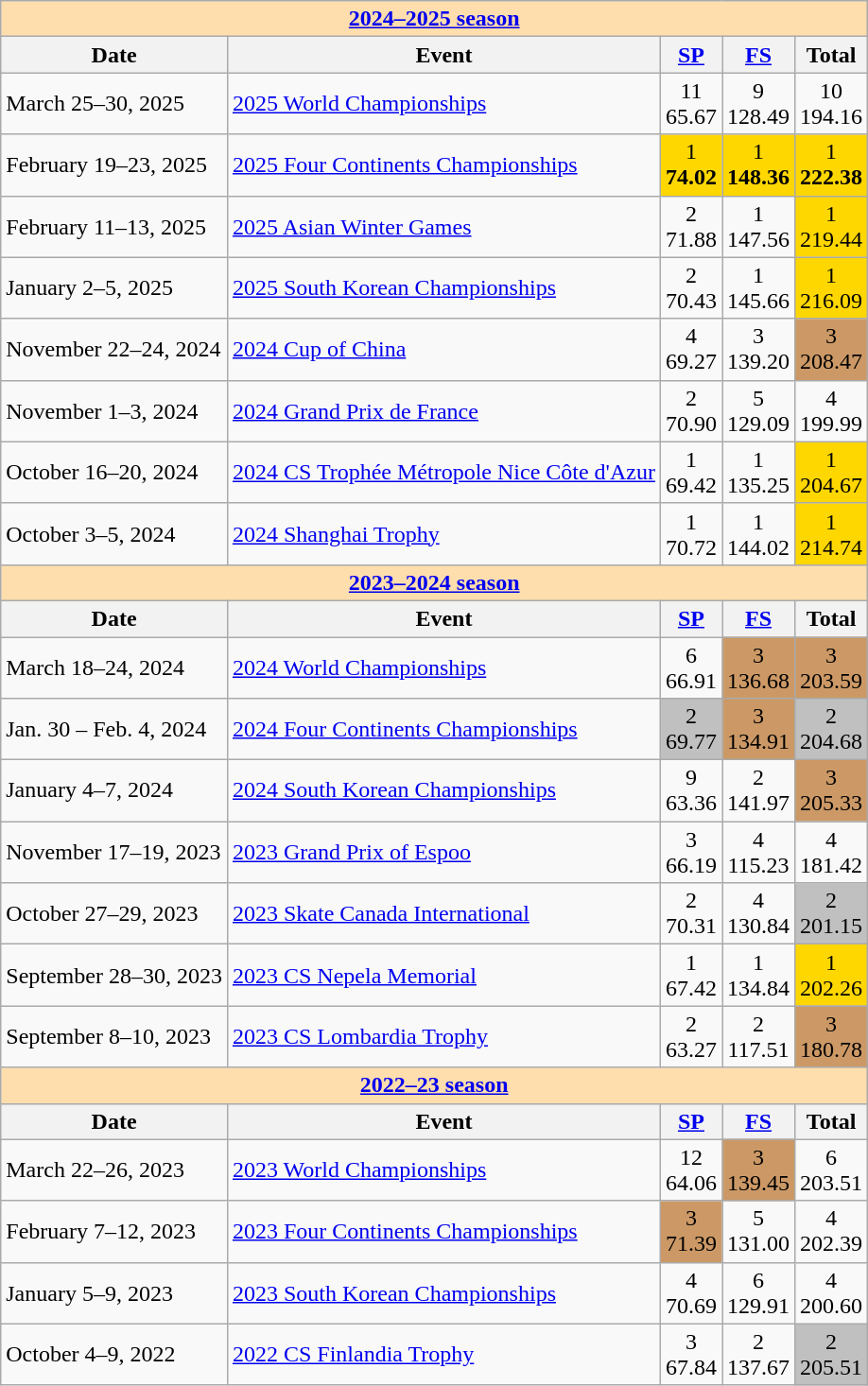<table class="wikitable">
<tr>
<th style="background-color: #ffdead; " colspan=5 align=center><a href='#'><strong>2024–2025 season</strong></a></th>
</tr>
<tr>
<th>Date</th>
<th>Event</th>
<th><a href='#'>SP</a></th>
<th><a href='#'>FS</a></th>
<th>Total</th>
</tr>
<tr>
<td>March 25–30, 2025</td>
<td><a href='#'>2025 World Championships</a></td>
<td align=center>11 <br> 65.67</td>
<td align=center>9 <br> 128.49</td>
<td align=center>10 <br> 194.16</td>
</tr>
<tr>
<td>February 19–23, 2025</td>
<td><a href='#'>2025 Four Continents Championships</a></td>
<td align=center bgcolor=gold>1 <br> <strong>74.02</strong></td>
<td align=center bgcolor=gold>1 <br> <strong>148.36</strong></td>
<td align=center bgcolor=gold>1 <br> <strong>222.38</strong></td>
</tr>
<tr>
<td>February 11–13, 2025</td>
<td><a href='#'>2025 Asian Winter Games</a></td>
<td align=center>2 <br> 71.88</td>
<td align=center>1 <br> 147.56</td>
<td align=center bgcolor=gold>1 <br> 219.44</td>
</tr>
<tr>
<td>January 2–5, 2025</td>
<td><a href='#'>2025 South Korean Championships</a></td>
<td align=center>2 <br> 70.43</td>
<td align=center>1 <br> 145.66</td>
<td align=center bgcolor=gold>1 <br> 216.09</td>
</tr>
<tr>
<td>November 22–24, 2024</td>
<td><a href='#'>2024 Cup of China</a></td>
<td align=center>4 <br> 69.27</td>
<td align=center>3 <br> 139.20</td>
<td align=center bgcolor=cc9966>3 <br> 208.47</td>
</tr>
<tr>
<td>November 1–3, 2024</td>
<td><a href='#'>2024 Grand Prix de France</a></td>
<td align=center>2 <br> 70.90</td>
<td align=center>5 <br> 129.09</td>
<td align=center>4 <br> 199.99</td>
</tr>
<tr>
<td>October 16–20, 2024</td>
<td><a href='#'>2024 CS Trophée Métropole Nice Côte d'Azur</a></td>
<td align=center>1 <br> 69.42</td>
<td align=center>1 <br> 135.25</td>
<td align=center bgcolor=gold>1 <br> 204.67</td>
</tr>
<tr>
<td>October 3–5, 2024</td>
<td><a href='#'>2024 Shanghai Trophy</a></td>
<td align=center>1 <br> 70.72</td>
<td align=center>1 <br> 144.02</td>
<td align=center bgcolor=gold>1 <br> 214.74</td>
</tr>
<tr>
<th style="background-color: #ffdead; " colspan=5 align=center><a href='#'><strong>2023–2024 season</strong></a></th>
</tr>
<tr>
<th>Date</th>
<th>Event</th>
<th><a href='#'>SP</a></th>
<th><a href='#'>FS</a></th>
<th>Total</th>
</tr>
<tr>
<td>March 18–24, 2024</td>
<td><a href='#'>2024 World Championships</a></td>
<td align=center>6 <br> 66.91</td>
<td align=center bgcolor=cc9966>3 <br> 136.68</td>
<td align=center bgcolor=cc9966>3 <br> 203.59</td>
</tr>
<tr>
<td>Jan. 30 – Feb. 4, 2024</td>
<td><a href='#'>2024 Four Continents Championships</a></td>
<td align=center bgcolor=silver>2 <br> 69.77</td>
<td align=center bgcolor=cc9966>3 <br> 134.91</td>
<td align=center bgcolor=silver>2 <br> 204.68</td>
</tr>
<tr>
<td>January 4–7, 2024</td>
<td><a href='#'>2024 South Korean Championships</a></td>
<td align=center>9 <br> 63.36</td>
<td align=center>2 <br> 141.97</td>
<td align=center bgcolor=cc9966>3 <br> 205.33</td>
</tr>
<tr>
<td>November 17–19, 2023</td>
<td><a href='#'>2023 Grand Prix of Espoo</a></td>
<td align=center>3 <br> 66.19</td>
<td align=center>4 <br> 115.23</td>
<td align=center>4 <br> 181.42</td>
</tr>
<tr>
<td>October 27–29, 2023</td>
<td><a href='#'>2023 Skate Canada International</a></td>
<td align=center>2 <br> 70.31</td>
<td align=center>4 <br> 130.84</td>
<td align=center bgcolor=silver>2 <br> 201.15</td>
</tr>
<tr>
<td>September 28–30, 2023</td>
<td><a href='#'>2023 CS Nepela Memorial</a></td>
<td align=center>1 <br> 67.42</td>
<td align=center>1 <br> 134.84</td>
<td align=center bgcolor=gold>1 <br> 202.26</td>
</tr>
<tr>
<td>September 8–10, 2023</td>
<td><a href='#'>2023 CS Lombardia Trophy</a></td>
<td align=center>2 <br> 63.27</td>
<td align=center>2 <br> 117.51</td>
<td align=center bgcolor=cc9966>3 <br> 180.78</td>
</tr>
<tr>
<th style="background-color: #ffdead; " colspan=5 align=center><a href='#'>2022–23 season</a></th>
</tr>
<tr>
<th>Date</th>
<th>Event</th>
<th><a href='#'>SP</a></th>
<th><a href='#'>FS</a></th>
<th>Total</th>
</tr>
<tr>
<td>March 22–26, 2023</td>
<td><a href='#'>2023 World Championships</a></td>
<td align=center>12 <br> 64.06</td>
<td align=center bgcolor=cc9966>3 <br> 139.45</td>
<td align=center>6 <br> 203.51</td>
</tr>
<tr>
<td>February 7–12, 2023</td>
<td><a href='#'>2023 Four Continents Championships</a></td>
<td align=center bgcolor=cc9966>3 <br> 71.39</td>
<td align=center>5 <br> 131.00</td>
<td align=center>4 <br> 202.39</td>
</tr>
<tr>
<td>January 5–9, 2023</td>
<td><a href='#'>2023 South Korean Championships</a></td>
<td align=center>4 <br> 70.69</td>
<td align=center>6 <br> 129.91</td>
<td align=center>4 <br> 200.60</td>
</tr>
<tr>
<td>October 4–9, 2022</td>
<td><a href='#'>2022 CS Finlandia Trophy</a></td>
<td align=center>3 <br> 67.84</td>
<td align=center>2 <br> 137.67</td>
<td align=center bgcolor=silver>2 <br> 205.51</td>
</tr>
</table>
